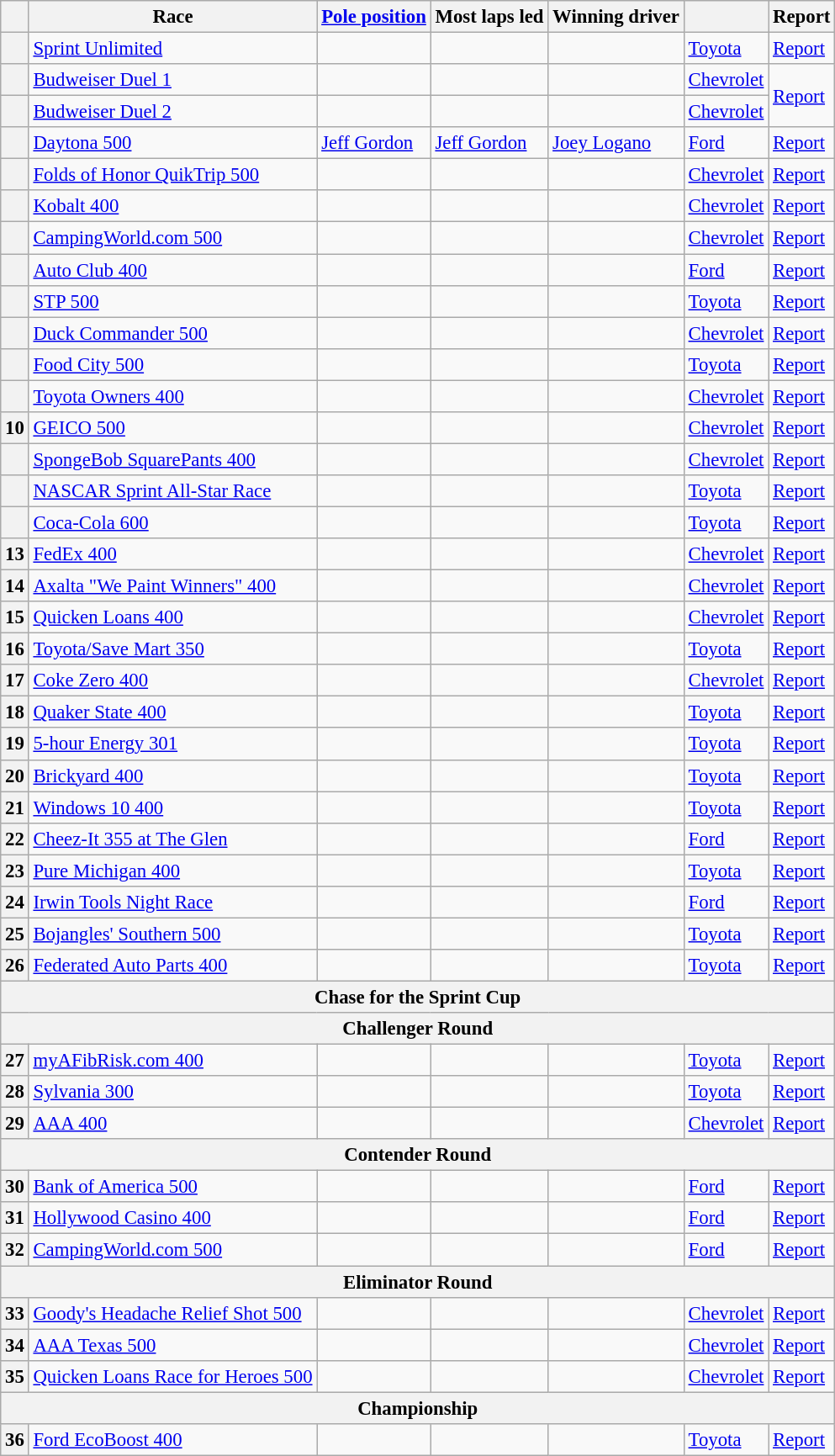<table class="wikitable sortable" style="font-size:95%">
<tr>
<th></th>
<th>Race</th>
<th><a href='#'>Pole position</a></th>
<th>Most laps led</th>
<th>Winning driver</th>
<th></th>
<th class="unsortable">Report</th>
</tr>
<tr>
<th></th>
<td><a href='#'>Sprint Unlimited</a></td>
<td></td>
<td></td>
<td></td>
<td><a href='#'>Toyota</a></td>
<td><a href='#'>Report</a></td>
</tr>
<tr>
<th></th>
<td><a href='#'>Budweiser Duel 1</a></td>
<td></td>
<td></td>
<td></td>
<td><a href='#'>Chevrolet</a></td>
<td rowspan="2"><a href='#'>Report</a></td>
</tr>
<tr>
<th></th>
<td><a href='#'>Budweiser Duel 2</a></td>
<td></td>
<td></td>
<td></td>
<td><a href='#'>Chevrolet</a></td>
</tr>
<tr>
<th></th>
<td><a href='#'>Daytona 500</a></td>
<td><a href='#'>Jeff Gordon</a></td>
<td><a href='#'>Jeff Gordon</a></td>
<td><a href='#'>Joey Logano</a></td>
<td><a href='#'>Ford</a></td>
<td><a href='#'>Report</a></td>
</tr>
<tr>
<th></th>
<td><a href='#'>Folds of Honor QuikTrip 500</a></td>
<td></td>
<td></td>
<td></td>
<td><a href='#'>Chevrolet</a></td>
<td><a href='#'>Report</a></td>
</tr>
<tr>
<th></th>
<td><a href='#'>Kobalt 400</a></td>
<td></td>
<td></td>
<td></td>
<td><a href='#'>Chevrolet</a></td>
<td><a href='#'>Report</a></td>
</tr>
<tr>
<th></th>
<td><a href='#'>CampingWorld.com 500</a></td>
<td></td>
<td></td>
<td></td>
<td><a href='#'>Chevrolet</a></td>
<td><a href='#'>Report</a></td>
</tr>
<tr>
<th></th>
<td><a href='#'>Auto Club 400</a></td>
<td></td>
<td></td>
<td></td>
<td><a href='#'>Ford</a></td>
<td><a href='#'>Report</a></td>
</tr>
<tr>
<th></th>
<td><a href='#'>STP 500</a></td>
<td></td>
<td></td>
<td></td>
<td><a href='#'>Toyota</a></td>
<td><a href='#'>Report</a></td>
</tr>
<tr>
<th></th>
<td><a href='#'>Duck Commander 500</a></td>
<td></td>
<td></td>
<td></td>
<td><a href='#'>Chevrolet</a></td>
<td><a href='#'>Report</a></td>
</tr>
<tr>
<th></th>
<td><a href='#'>Food City 500</a></td>
<td></td>
<td></td>
<td></td>
<td><a href='#'>Toyota</a></td>
<td><a href='#'>Report</a></td>
</tr>
<tr>
<th></th>
<td><a href='#'>Toyota Owners 400</a></td>
<td></td>
<td></td>
<td></td>
<td><a href='#'>Chevrolet</a></td>
<td><a href='#'>Report</a></td>
</tr>
<tr>
<th>10</th>
<td><a href='#'>GEICO 500</a></td>
<td></td>
<td></td>
<td></td>
<td><a href='#'>Chevrolet</a></td>
<td><a href='#'>Report</a></td>
</tr>
<tr>
<th></th>
<td><a href='#'>SpongeBob SquarePants 400</a></td>
<td></td>
<td></td>
<td></td>
<td><a href='#'>Chevrolet</a></td>
<td><a href='#'>Report</a></td>
</tr>
<tr>
<th></th>
<td><a href='#'>NASCAR Sprint All-Star Race</a></td>
<td></td>
<td></td>
<td></td>
<td><a href='#'>Toyota</a></td>
<td><a href='#'>Report</a></td>
</tr>
<tr>
<th></th>
<td><a href='#'>Coca-Cola 600</a></td>
<td></td>
<td></td>
<td></td>
<td><a href='#'>Toyota</a></td>
<td><a href='#'>Report</a></td>
</tr>
<tr>
<th>13</th>
<td><a href='#'>FedEx 400</a></td>
<td></td>
<td></td>
<td></td>
<td><a href='#'>Chevrolet</a></td>
<td><a href='#'>Report</a></td>
</tr>
<tr>
<th>14</th>
<td><a href='#'>Axalta "We Paint Winners" 400</a></td>
<td></td>
<td></td>
<td></td>
<td><a href='#'>Chevrolet</a></td>
<td><a href='#'>Report</a></td>
</tr>
<tr>
<th>15</th>
<td><a href='#'>Quicken Loans 400</a></td>
<td></td>
<td></td>
<td></td>
<td><a href='#'>Chevrolet</a></td>
<td><a href='#'>Report</a></td>
</tr>
<tr>
<th>16</th>
<td><a href='#'>Toyota/Save Mart 350</a></td>
<td></td>
<td></td>
<td></td>
<td><a href='#'>Toyota</a></td>
<td><a href='#'>Report</a></td>
</tr>
<tr>
<th>17</th>
<td><a href='#'>Coke Zero 400</a></td>
<td></td>
<td></td>
<td></td>
<td><a href='#'>Chevrolet</a></td>
<td><a href='#'>Report</a></td>
</tr>
<tr>
<th>18</th>
<td><a href='#'>Quaker State 400</a></td>
<td></td>
<td></td>
<td></td>
<td><a href='#'>Toyota</a></td>
<td><a href='#'>Report</a></td>
</tr>
<tr>
<th>19</th>
<td><a href='#'>5-hour Energy 301</a></td>
<td></td>
<td></td>
<td></td>
<td><a href='#'>Toyota</a></td>
<td><a href='#'>Report</a></td>
</tr>
<tr>
<th>20</th>
<td><a href='#'>Brickyard 400</a></td>
<td></td>
<td></td>
<td></td>
<td><a href='#'>Toyota</a></td>
<td><a href='#'>Report</a></td>
</tr>
<tr>
<th>21</th>
<td><a href='#'>Windows 10 400</a></td>
<td></td>
<td></td>
<td></td>
<td><a href='#'>Toyota</a></td>
<td><a href='#'>Report</a></td>
</tr>
<tr>
<th>22</th>
<td><a href='#'>Cheez-It 355 at The Glen</a></td>
<td></td>
<td></td>
<td></td>
<td><a href='#'>Ford</a></td>
<td><a href='#'>Report</a></td>
</tr>
<tr>
<th>23</th>
<td><a href='#'>Pure Michigan 400</a></td>
<td></td>
<td></td>
<td></td>
<td><a href='#'>Toyota</a></td>
<td><a href='#'>Report</a></td>
</tr>
<tr>
<th>24</th>
<td><a href='#'>Irwin Tools Night Race</a></td>
<td></td>
<td></td>
<td></td>
<td><a href='#'>Ford</a></td>
<td><a href='#'>Report</a></td>
</tr>
<tr>
<th>25</th>
<td><a href='#'>Bojangles' Southern 500</a></td>
<td></td>
<td></td>
<td></td>
<td><a href='#'>Toyota</a></td>
<td><a href='#'>Report</a></td>
</tr>
<tr>
<th>26</th>
<td><a href='#'>Federated Auto Parts 400</a></td>
<td></td>
<td></td>
<td></td>
<td><a href='#'>Toyota</a></td>
<td><a href='#'>Report</a></td>
</tr>
<tr>
<th colspan="7">Chase for the Sprint Cup</th>
</tr>
<tr>
<th colspan="7">Challenger Round</th>
</tr>
<tr>
<th>27</th>
<td><a href='#'>myAFibRisk.com 400</a></td>
<td></td>
<td></td>
<td></td>
<td><a href='#'>Toyota</a></td>
<td><a href='#'>Report</a></td>
</tr>
<tr>
<th>28</th>
<td><a href='#'>Sylvania 300</a></td>
<td></td>
<td></td>
<td></td>
<td><a href='#'>Toyota</a></td>
<td><a href='#'>Report</a></td>
</tr>
<tr>
<th>29</th>
<td><a href='#'>AAA 400</a></td>
<td></td>
<td></td>
<td></td>
<td><a href='#'>Chevrolet</a></td>
<td><a href='#'>Report</a></td>
</tr>
<tr>
<th colspan="7">Contender Round</th>
</tr>
<tr>
<th>30</th>
<td><a href='#'>Bank of America 500</a></td>
<td></td>
<td></td>
<td></td>
<td><a href='#'>Ford</a></td>
<td><a href='#'>Report</a></td>
</tr>
<tr>
<th>31</th>
<td><a href='#'>Hollywood Casino 400</a></td>
<td></td>
<td></td>
<td></td>
<td><a href='#'>Ford</a></td>
<td><a href='#'>Report</a></td>
</tr>
<tr>
<th>32</th>
<td><a href='#'>CampingWorld.com 500</a></td>
<td></td>
<td></td>
<td></td>
<td><a href='#'>Ford</a></td>
<td><a href='#'>Report</a></td>
</tr>
<tr>
<th colspan="7">Eliminator Round</th>
</tr>
<tr>
<th>33</th>
<td><a href='#'>Goody's Headache Relief Shot 500</a></td>
<td></td>
<td></td>
<td></td>
<td><a href='#'>Chevrolet</a></td>
<td><a href='#'>Report</a></td>
</tr>
<tr>
<th>34</th>
<td><a href='#'>AAA Texas 500</a></td>
<td></td>
<td></td>
<td></td>
<td><a href='#'>Chevrolet</a></td>
<td><a href='#'>Report</a></td>
</tr>
<tr>
<th>35</th>
<td><a href='#'>Quicken Loans Race for Heroes 500</a></td>
<td></td>
<td></td>
<td></td>
<td><a href='#'>Chevrolet</a></td>
<td><a href='#'>Report</a></td>
</tr>
<tr>
<th colspan="7">Championship</th>
</tr>
<tr>
<th>36</th>
<td><a href='#'>Ford EcoBoost 400</a></td>
<td></td>
<td></td>
<td></td>
<td><a href='#'>Toyota</a></td>
<td><a href='#'>Report</a></td>
</tr>
</table>
